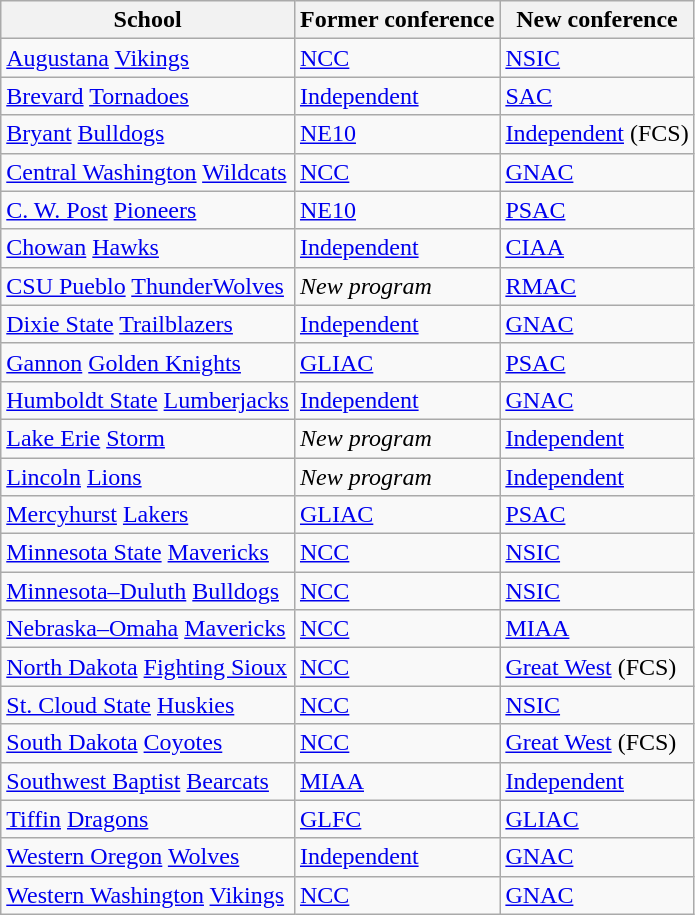<table class="wikitable sortable">
<tr>
<th>School</th>
<th>Former conference</th>
<th>New conference</th>
</tr>
<tr>
<td><a href='#'>Augustana</a> <a href='#'>Vikings</a></td>
<td><a href='#'>NCC</a></td>
<td><a href='#'>NSIC</a></td>
</tr>
<tr>
<td><a href='#'>Brevard</a> <a href='#'>Tornadoes</a></td>
<td><a href='#'>Independent</a></td>
<td><a href='#'>SAC</a></td>
</tr>
<tr>
<td><a href='#'>Bryant</a> <a href='#'>Bulldogs</a></td>
<td><a href='#'>NE10</a></td>
<td><a href='#'>Independent</a> (FCS)</td>
</tr>
<tr>
<td><a href='#'>Central Washington</a> <a href='#'>Wildcats</a></td>
<td><a href='#'>NCC</a></td>
<td><a href='#'>GNAC</a></td>
</tr>
<tr>
<td><a href='#'>C. W. Post</a> <a href='#'>Pioneers</a></td>
<td><a href='#'>NE10</a></td>
<td><a href='#'>PSAC</a></td>
</tr>
<tr>
<td><a href='#'>Chowan</a> <a href='#'>Hawks</a></td>
<td><a href='#'>Independent</a></td>
<td><a href='#'>CIAA</a></td>
</tr>
<tr>
<td><a href='#'>CSU Pueblo</a> <a href='#'>ThunderWolves</a></td>
<td><em>New program</em></td>
<td><a href='#'>RMAC</a></td>
</tr>
<tr>
<td><a href='#'>Dixie State</a> <a href='#'>Trailblazers</a></td>
<td><a href='#'>Independent</a></td>
<td><a href='#'>GNAC</a></td>
</tr>
<tr>
<td><a href='#'>Gannon</a> <a href='#'>Golden Knights</a></td>
<td><a href='#'>GLIAC</a></td>
<td><a href='#'>PSAC</a></td>
</tr>
<tr>
<td><a href='#'>Humboldt State</a> <a href='#'>Lumberjacks</a></td>
<td><a href='#'>Independent</a></td>
<td><a href='#'>GNAC</a></td>
</tr>
<tr>
<td><a href='#'>Lake Erie</a> <a href='#'>Storm</a></td>
<td><em>New program</em></td>
<td><a href='#'>Independent</a></td>
</tr>
<tr>
<td><a href='#'>Lincoln</a> <a href='#'>Lions</a></td>
<td><em>New program</em></td>
<td><a href='#'>Independent</a></td>
</tr>
<tr>
<td><a href='#'>Mercyhurst</a> <a href='#'>Lakers</a></td>
<td><a href='#'>GLIAC</a></td>
<td><a href='#'>PSAC</a></td>
</tr>
<tr>
<td><a href='#'>Minnesota State</a> <a href='#'>Mavericks</a></td>
<td><a href='#'>NCC</a></td>
<td><a href='#'>NSIC</a></td>
</tr>
<tr>
<td><a href='#'>Minnesota–Duluth</a> <a href='#'>Bulldogs</a></td>
<td><a href='#'>NCC</a></td>
<td><a href='#'>NSIC</a></td>
</tr>
<tr>
<td><a href='#'>Nebraska–Omaha</a> <a href='#'>Mavericks</a></td>
<td><a href='#'>NCC</a></td>
<td><a href='#'>MIAA</a></td>
</tr>
<tr>
<td><a href='#'>North Dakota</a> <a href='#'>Fighting Sioux</a></td>
<td><a href='#'>NCC</a></td>
<td><a href='#'>Great West</a> (FCS)</td>
</tr>
<tr>
<td><a href='#'>St. Cloud State</a> <a href='#'>Huskies</a></td>
<td><a href='#'>NCC</a></td>
<td><a href='#'>NSIC</a></td>
</tr>
<tr>
<td><a href='#'>South Dakota</a> <a href='#'>Coyotes</a></td>
<td><a href='#'>NCC</a></td>
<td><a href='#'>Great West</a> (FCS)</td>
</tr>
<tr>
<td><a href='#'>Southwest Baptist</a> <a href='#'>Bearcats</a></td>
<td><a href='#'>MIAA</a></td>
<td><a href='#'>Independent</a></td>
</tr>
<tr>
<td><a href='#'>Tiffin</a> <a href='#'>Dragons</a></td>
<td><a href='#'>GLFC</a></td>
<td><a href='#'>GLIAC</a></td>
</tr>
<tr>
<td><a href='#'>Western Oregon</a> <a href='#'>Wolves</a></td>
<td><a href='#'>Independent</a></td>
<td><a href='#'>GNAC</a></td>
</tr>
<tr>
<td><a href='#'>Western Washington</a> <a href='#'>Vikings</a></td>
<td><a href='#'>NCC</a></td>
<td><a href='#'>GNAC</a></td>
</tr>
</table>
